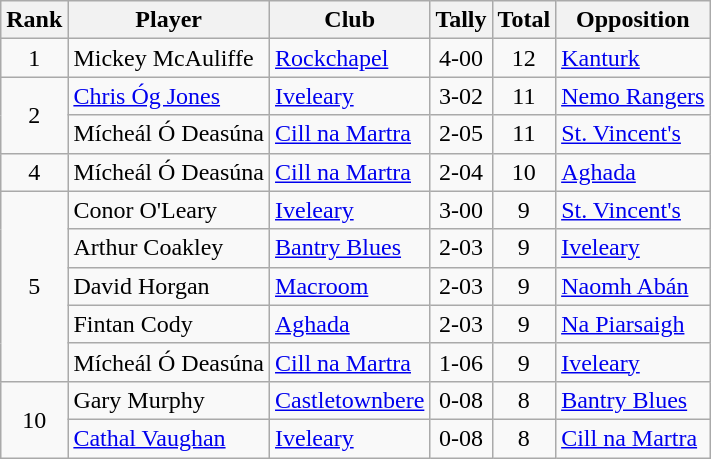<table class="wikitable">
<tr>
<th>Rank</th>
<th>Player</th>
<th>Club</th>
<th>Tally</th>
<th>Total</th>
<th>Opposition</th>
</tr>
<tr>
<td rowspan="1" style="text-align:center;">1</td>
<td>Mickey McAuliffe</td>
<td><a href='#'>Rockchapel</a></td>
<td align=center>4-00</td>
<td align=center>12</td>
<td><a href='#'>Kanturk</a></td>
</tr>
<tr>
<td rowspan="2" style="text-align:center;">2</td>
<td><a href='#'>Chris Óg Jones</a></td>
<td><a href='#'>Iveleary</a></td>
<td align=center>3-02</td>
<td align=center>11</td>
<td><a href='#'>Nemo Rangers</a></td>
</tr>
<tr>
<td>Mícheál Ó Deasúna</td>
<td><a href='#'>Cill na Martra</a></td>
<td align=center>2-05</td>
<td align=center>11</td>
<td><a href='#'>St. Vincent's</a></td>
</tr>
<tr>
<td rowspan="1" style="text-align:center;">4</td>
<td>Mícheál Ó Deasúna</td>
<td><a href='#'>Cill na Martra</a></td>
<td align=center>2-04</td>
<td align=center>10</td>
<td><a href='#'>Aghada</a></td>
</tr>
<tr>
<td rowspan="5" style="text-align:center;">5</td>
<td>Conor O'Leary</td>
<td><a href='#'>Iveleary</a></td>
<td align=center>3-00</td>
<td align=center>9</td>
<td><a href='#'>St. Vincent's</a></td>
</tr>
<tr>
<td>Arthur Coakley</td>
<td><a href='#'>Bantry Blues</a></td>
<td align=center>2-03</td>
<td align=center>9</td>
<td><a href='#'>Iveleary</a></td>
</tr>
<tr>
<td>David Horgan</td>
<td><a href='#'>Macroom</a></td>
<td align=center>2-03</td>
<td align=center>9</td>
<td><a href='#'>Naomh Abán</a></td>
</tr>
<tr>
<td>Fintan Cody</td>
<td><a href='#'>Aghada</a></td>
<td align=center>2-03</td>
<td align=center>9</td>
<td><a href='#'>Na Piarsaigh</a></td>
</tr>
<tr>
<td>Mícheál Ó Deasúna</td>
<td><a href='#'>Cill na Martra</a></td>
<td align=center>1-06</td>
<td align=center>9</td>
<td><a href='#'>Iveleary</a></td>
</tr>
<tr>
<td rowspan="2" style="text-align:center;">10</td>
<td>Gary Murphy</td>
<td><a href='#'>Castletownbere</a></td>
<td align=center>0-08</td>
<td align=center>8</td>
<td><a href='#'>Bantry Blues</a></td>
</tr>
<tr>
<td><a href='#'>Cathal Vaughan</a></td>
<td><a href='#'>Iveleary</a></td>
<td align=center>0-08</td>
<td align=center>8</td>
<td><a href='#'>Cill na Martra</a></td>
</tr>
</table>
